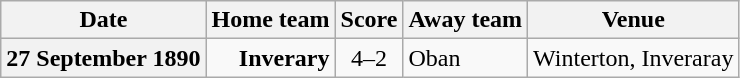<table class="wikitable football-result-list" style="max-width: 80em; text-align: center">
<tr>
<th scope="col">Date</th>
<th scope="col">Home team</th>
<th scope="col">Score</th>
<th scope="col">Away team</th>
<th scope="col">Venue</th>
</tr>
<tr>
<th scope="row">27 September 1890</th>
<td align=right><strong>Inverary</strong></td>
<td>4–2</td>
<td align=left>Oban</td>
<td align=left>Winterton, Inveraray</td>
</tr>
</table>
